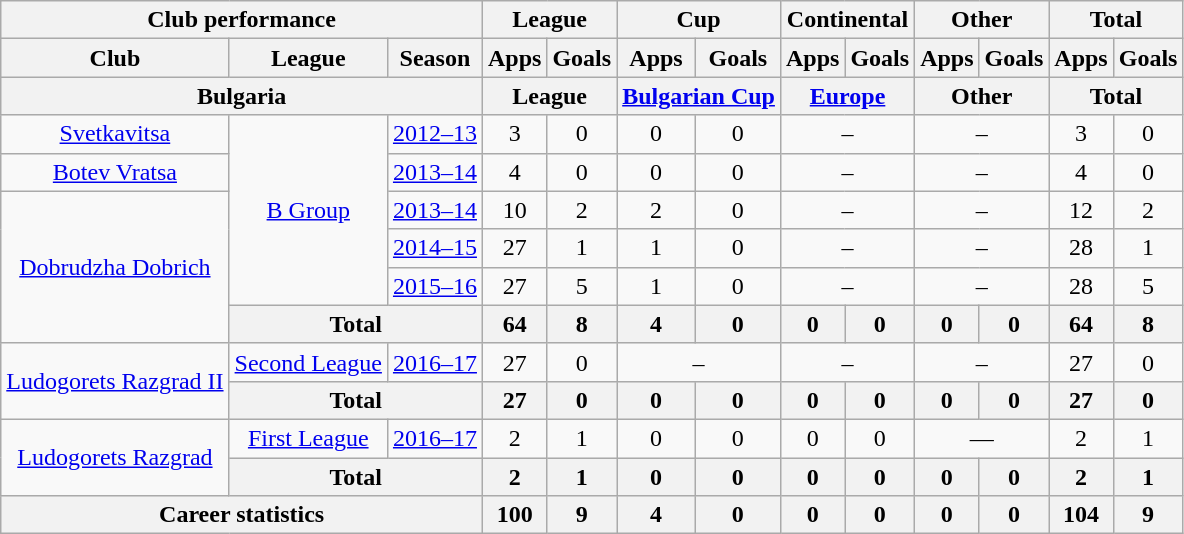<table class="wikitable" style="text-align: center">
<tr>
<th Colspan="3">Club performance</th>
<th Colspan="2">League</th>
<th Colspan="2">Cup</th>
<th Colspan="2">Continental</th>
<th Colspan="2">Other</th>
<th Colspan="3">Total</th>
</tr>
<tr>
<th>Club</th>
<th>League</th>
<th>Season</th>
<th>Apps</th>
<th>Goals</th>
<th>Apps</th>
<th>Goals</th>
<th>Apps</th>
<th>Goals</th>
<th>Apps</th>
<th>Goals</th>
<th>Apps</th>
<th>Goals</th>
</tr>
<tr>
<th Colspan="3">Bulgaria</th>
<th Colspan="2">League</th>
<th Colspan="2"><a href='#'>Bulgarian Cup</a></th>
<th Colspan="2"><a href='#'>Europe</a></th>
<th Colspan="2">Other</th>
<th Colspan="2">Total</th>
</tr>
<tr>
<td rowspan=1><a href='#'>Svetkavitsa</a></td>
<td rowspan=5><a href='#'>B Group</a></td>
<td><a href='#'>2012–13</a></td>
<td>3</td>
<td>0</td>
<td>0</td>
<td>0</td>
<td colspan="2">–</td>
<td colspan="2">–</td>
<td>3</td>
<td>0</td>
</tr>
<tr>
<td rowspan=1><a href='#'>Botev Vratsa</a></td>
<td><a href='#'>2013–14</a></td>
<td>4</td>
<td>0</td>
<td>0</td>
<td>0</td>
<td colspan="2">–</td>
<td colspan="2">–</td>
<td>4</td>
<td>0</td>
</tr>
<tr>
<td rowspan=4><a href='#'>Dobrudzha Dobrich</a></td>
<td><a href='#'>2013–14</a></td>
<td>10</td>
<td>2</td>
<td>2</td>
<td>0</td>
<td colspan="2">–</td>
<td colspan="2">–</td>
<td>12</td>
<td>2</td>
</tr>
<tr>
<td><a href='#'>2014–15</a></td>
<td>27</td>
<td>1</td>
<td>1</td>
<td>0</td>
<td colspan="2">–</td>
<td colspan="2">–</td>
<td>28</td>
<td>1</td>
</tr>
<tr>
<td><a href='#'>2015–16</a></td>
<td>27</td>
<td>5</td>
<td>1</td>
<td>0</td>
<td colspan="2">–</td>
<td colspan="2">–</td>
<td>28</td>
<td>5</td>
</tr>
<tr>
<th colspan=2>Total</th>
<th>64</th>
<th>8</th>
<th>4</th>
<th>0</th>
<th>0</th>
<th>0</th>
<th>0</th>
<th>0</th>
<th>64</th>
<th>8</th>
</tr>
<tr>
<td rowspan="2" valign="center"><a href='#'>Ludogorets Razgrad II</a></td>
<td rowspan="1"><a href='#'>Second League</a></td>
<td><a href='#'>2016–17</a></td>
<td>27</td>
<td>0</td>
<td colspan="2">–</td>
<td colspan="2">–</td>
<td colspan="2">–</td>
<td>27</td>
<td>0</td>
</tr>
<tr>
<th colspan=2>Total</th>
<th>27</th>
<th>0</th>
<th>0</th>
<th>0</th>
<th>0</th>
<th>0</th>
<th>0</th>
<th>0</th>
<th>27</th>
<th>0</th>
</tr>
<tr>
<td rowspan="2" valign="center"><a href='#'>Ludogorets Razgrad</a></td>
<td rowspan="1"><a href='#'>First League</a></td>
<td><a href='#'>2016–17</a></td>
<td>2</td>
<td>1</td>
<td>0</td>
<td>0</td>
<td>0</td>
<td>0</td>
<td colspan="2">—</td>
<td>2</td>
<td>1</td>
</tr>
<tr>
<th colspan=2>Total</th>
<th>2</th>
<th>1</th>
<th>0</th>
<th>0</th>
<th>0</th>
<th>0</th>
<th>0</th>
<th>0</th>
<th>2</th>
<th>1</th>
</tr>
<tr>
<th colspan="3">Career statistics</th>
<th>100</th>
<th>9</th>
<th>4</th>
<th>0</th>
<th>0</th>
<th>0</th>
<th>0</th>
<th>0</th>
<th>104</th>
<th>9</th>
</tr>
</table>
